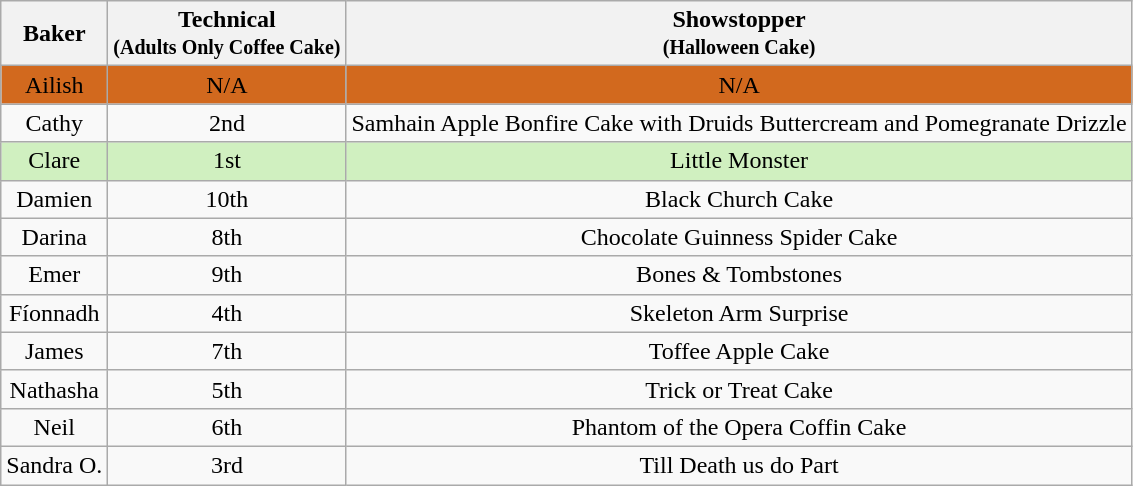<table class="wikitable" style="text-align:center;">
<tr>
<th>Baker</th>
<th>Technical<br><small>(Adults Only Coffee Cake)</small></th>
<th>Showstopper<br><small>(Halloween Cake)</small></th>
</tr>
<tr style="background:Chocolate;">
<td>Ailish</td>
<td>N/A</td>
<td>N/A</td>
</tr>
<tr>
<td>Cathy</td>
<td>2nd</td>
<td>Samhain Apple Bonfire Cake with Druids Buttercream and Pomegranate Drizzle</td>
</tr>
<tr style="background:#d0f0c0">
<td>Clare</td>
<td>1st</td>
<td>Little Monster</td>
</tr>
<tr>
<td>Damien</td>
<td>10th</td>
<td>Black Church Cake</td>
</tr>
<tr>
<td>Darina</td>
<td>8th</td>
<td>Chocolate Guinness Spider Cake</td>
</tr>
<tr>
<td>Emer</td>
<td>9th</td>
<td>Bones & Tombstones</td>
</tr>
<tr>
<td>Fíonnadh</td>
<td>4th</td>
<td>Skeleton Arm Surprise</td>
</tr>
<tr>
<td>James</td>
<td>7th</td>
<td>Toffee Apple Cake</td>
</tr>
<tr>
<td>Nathasha</td>
<td>5th</td>
<td>Trick or Treat Cake</td>
</tr>
<tr>
<td>Neil</td>
<td>6th</td>
<td>Phantom of the Opera Coffin Cake</td>
</tr>
<tr>
<td>Sandra O.</td>
<td>3rd</td>
<td>Till Death us do Part</td>
</tr>
</table>
